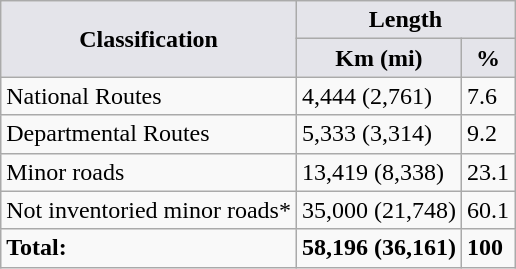<table class="wikitable">
<tr>
<td bgcolor="#E4E4EA" rowspan="2" align="center"><strong>Classification</strong></td>
<td bgcolor="#E4E4EA" align="center" colspan="2"><strong>Length</strong></td>
</tr>
<tr>
<td bgcolor="#E4E4EA" align="center"><strong>Km (mi)</strong></td>
<td bgcolor="#E4E4EA" align="center"><strong>%</strong></td>
</tr>
<tr>
<td>National Routes</td>
<td>4,444 (2,761)</td>
<td>7.6</td>
</tr>
<tr>
<td>Departmental Routes</td>
<td>5,333 (3,314)</td>
<td>9.2</td>
</tr>
<tr>
<td>Minor roads</td>
<td>13,419 (8,338)</td>
<td>23.1</td>
</tr>
<tr>
<td>Not inventoried minor roads*</td>
<td>35,000 (21,748)</td>
<td>60.1</td>
</tr>
<tr>
<td><strong>Total:</strong></td>
<td><strong>58,196 (36,161)</strong></td>
<td><strong>100</strong></td>
</tr>
</table>
